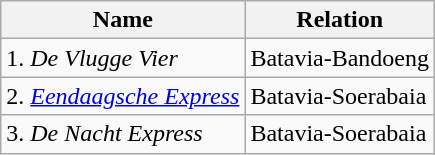<table class="wikitable">
<tr>
<th>Name</th>
<th>Relation</th>
</tr>
<tr>
<td>1. <em>De Vlugge Vier</em></td>
<td>Batavia-Bandoeng</td>
</tr>
<tr>
<td>2. <em><a href='#'>Eendaagsche Express</a></em></td>
<td>Batavia-Soerabaia</td>
</tr>
<tr>
<td>3. <em>De Nacht Express</em></td>
<td>Batavia-Soerabaia</td>
</tr>
</table>
